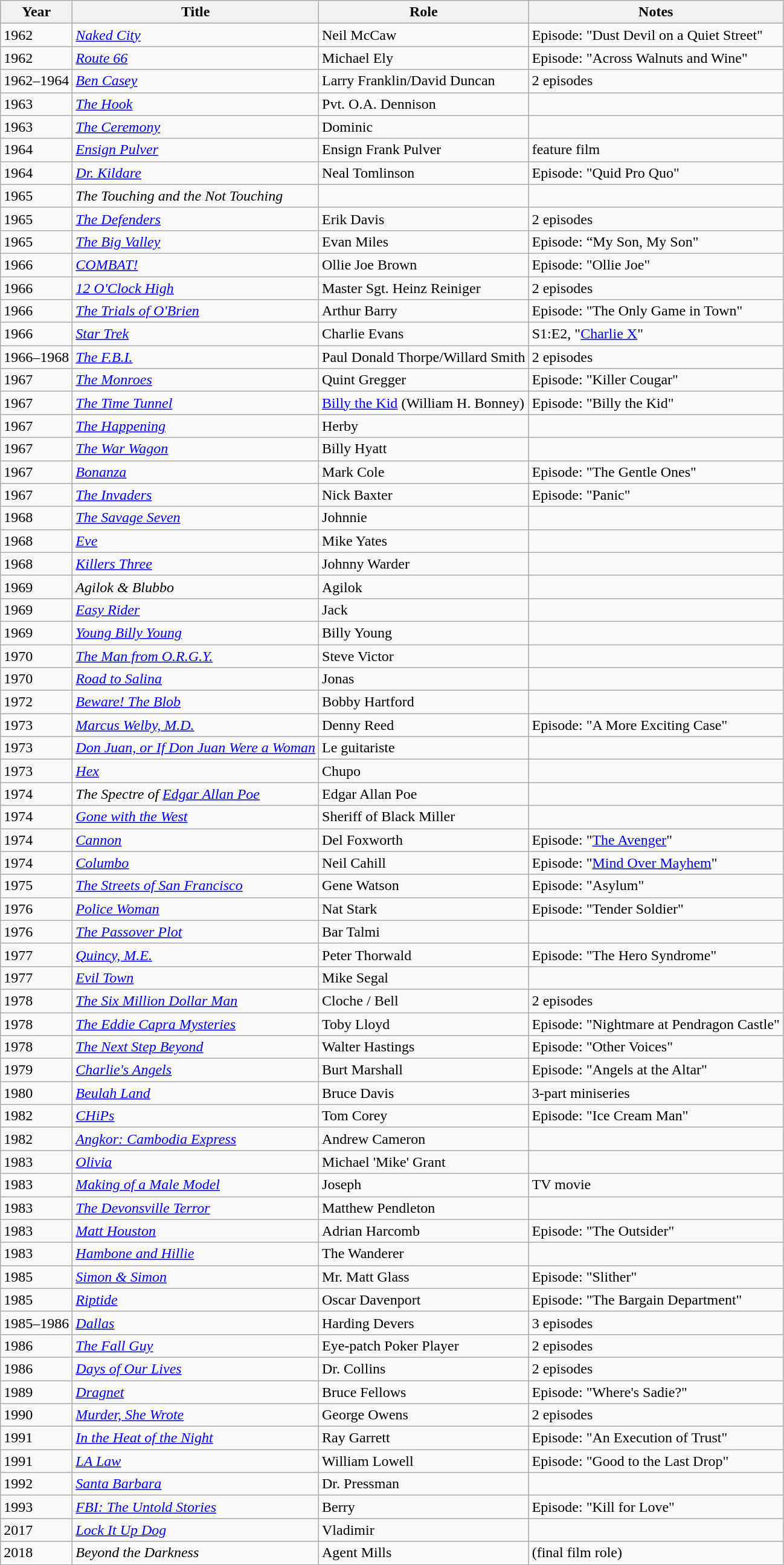<table class="wikitable sortable">
<tr>
<th>Year</th>
<th>Title</th>
<th>Role</th>
<th>Notes</th>
</tr>
<tr>
<td>1962</td>
<td><em><a href='#'>Naked City</a></em></td>
<td>Neil McCaw</td>
<td>Episode: "Dust Devil on a Quiet Street"</td>
</tr>
<tr>
<td>1962</td>
<td><em><a href='#'>Route 66</a></em></td>
<td>Michael Ely</td>
<td>Episode: "Across Walnuts and Wine"</td>
</tr>
<tr>
<td>1962–1964</td>
<td><em><a href='#'>Ben Casey</a></em></td>
<td>Larry Franklin/David Duncan</td>
<td>2 episodes</td>
</tr>
<tr>
<td>1963</td>
<td><em><a href='#'>The Hook</a></em></td>
<td>Pvt. O.A. Dennison</td>
<td></td>
</tr>
<tr>
<td>1963</td>
<td><em><a href='#'>The Ceremony</a></em></td>
<td>Dominic</td>
<td></td>
</tr>
<tr>
<td>1964</td>
<td><em><a href='#'>Ensign Pulver</a></em></td>
<td>Ensign Frank Pulver</td>
<td>feature film</td>
</tr>
<tr>
<td>1964</td>
<td><em><a href='#'>Dr. Kildare</a></em></td>
<td>Neal Tomlinson</td>
<td>Episode: "Quid Pro Quo"</td>
</tr>
<tr>
<td>1965</td>
<td><em>The Touching and the Not Touching</em></td>
<td></td>
<td></td>
</tr>
<tr>
<td>1965</td>
<td><em><a href='#'>The Defenders</a></em></td>
<td>Erik Davis</td>
<td>2 episodes</td>
</tr>
<tr>
<td>1965</td>
<td><em><a href='#'>The Big Valley</a></em></td>
<td>Evan Miles</td>
<td>Episode: “My Son, My Son"</td>
</tr>
<tr>
<td>1966</td>
<td><em><a href='#'>COMBAT!</a></em></td>
<td>Ollie Joe Brown</td>
<td>Episode: "Ollie Joe"</td>
</tr>
<tr>
<td>1966</td>
<td><em><a href='#'>12 O'Clock High</a></em></td>
<td>Master Sgt. Heinz Reiniger</td>
<td>2 episodes</td>
</tr>
<tr>
<td>1966</td>
<td><em><a href='#'>The Trials of O'Brien</a></em></td>
<td>Arthur Barry</td>
<td>Episode: "The Only Game in Town"</td>
</tr>
<tr>
<td>1966</td>
<td><em><a href='#'>Star Trek</a></em></td>
<td>Charlie Evans</td>
<td>S1:E2, "<a href='#'>Charlie X</a>"</td>
</tr>
<tr>
<td>1966–1968</td>
<td><em><a href='#'>The F.B.I.</a></em></td>
<td>Paul Donald Thorpe/Willard Smith</td>
<td>2 episodes</td>
</tr>
<tr>
<td>1967</td>
<td><em><a href='#'>The Monroes</a></em></td>
<td>Quint Gregger</td>
<td>Episode: "Killer Cougar"</td>
</tr>
<tr>
<td>1967</td>
<td><em><a href='#'>The Time Tunnel</a></em></td>
<td><a href='#'>Billy the Kid</a> (William H. Bonney)</td>
<td>Episode: "Billy the Kid"</td>
</tr>
<tr>
<td>1967</td>
<td><em><a href='#'>The Happening</a></em></td>
<td>Herby</td>
<td></td>
</tr>
<tr>
<td>1967</td>
<td><em><a href='#'>The War Wagon</a></em></td>
<td>Billy Hyatt</td>
<td></td>
</tr>
<tr>
<td>1967</td>
<td><em><a href='#'>Bonanza</a></em></td>
<td>Mark Cole</td>
<td>Episode: "The Gentle Ones"</td>
</tr>
<tr>
<td>1967</td>
<td><em><a href='#'>The Invaders</a></em></td>
<td>Nick Baxter</td>
<td>Episode: "Panic"</td>
</tr>
<tr>
<td>1968</td>
<td><em><a href='#'>The Savage Seven</a></em></td>
<td>Johnnie</td>
<td></td>
</tr>
<tr>
<td>1968</td>
<td><em><a href='#'>Eve</a></em></td>
<td>Mike Yates</td>
<td></td>
</tr>
<tr>
<td>1968</td>
<td><em><a href='#'>Killers Three</a></em></td>
<td>Johnny Warder</td>
<td></td>
</tr>
<tr>
<td>1969</td>
<td><em>Agilok & Blubbo</em></td>
<td>Agilok</td>
<td></td>
</tr>
<tr>
<td>1969</td>
<td><em><a href='#'>Easy Rider</a></em></td>
<td>Jack</td>
<td></td>
</tr>
<tr>
<td>1969</td>
<td><em><a href='#'>Young Billy Young</a></em></td>
<td>Billy Young</td>
<td></td>
</tr>
<tr>
<td>1970</td>
<td><em><a href='#'>The Man from O.R.G.Y.</a></em></td>
<td>Steve Victor</td>
<td></td>
</tr>
<tr>
<td>1970</td>
<td><em><a href='#'>Road to Salina</a></em></td>
<td>Jonas</td>
<td></td>
</tr>
<tr>
<td>1972</td>
<td><em><a href='#'>Beware! The Blob</a></em></td>
<td>Bobby Hartford</td>
<td></td>
</tr>
<tr>
<td>1973</td>
<td><em><a href='#'>Marcus Welby, M.D.</a></em></td>
<td>Denny Reed</td>
<td>Episode: "A More Exciting Case"</td>
</tr>
<tr>
<td>1973</td>
<td><em><a href='#'>Don Juan, or If Don Juan Were a Woman</a></em></td>
<td>Le guitariste</td>
<td></td>
</tr>
<tr>
<td>1973</td>
<td><em><a href='#'>Hex</a></em></td>
<td>Chupo</td>
<td></td>
</tr>
<tr>
<td>1974</td>
<td><em>The Spectre of <a href='#'>Edgar Allan Poe</a></em></td>
<td>Edgar Allan Poe</td>
<td></td>
</tr>
<tr>
<td>1974</td>
<td><em><a href='#'>Gone with the West</a></em></td>
<td>Sheriff of Black Miller</td>
<td></td>
</tr>
<tr>
<td>1974</td>
<td><em><a href='#'>Cannon</a></em></td>
<td>Del Foxworth</td>
<td>Episode: "<a href='#'>The Avenger</a>"</td>
</tr>
<tr>
<td>1974</td>
<td><em><a href='#'>Columbo</a></em></td>
<td>Neil Cahill</td>
<td>Episode: "<a href='#'>Mind Over Mayhem</a>"</td>
</tr>
<tr>
<td>1975</td>
<td><em><a href='#'>The Streets of San Francisco</a></em></td>
<td>Gene Watson</td>
<td>Episode: "Asylum"</td>
</tr>
<tr>
<td>1976</td>
<td><em><a href='#'>Police Woman</a></em></td>
<td>Nat Stark</td>
<td>Episode: "Tender Soldier"</td>
</tr>
<tr>
<td>1976</td>
<td><em><a href='#'>The Passover Plot</a></em></td>
<td>Bar Talmi</td>
<td></td>
</tr>
<tr>
<td>1977</td>
<td><em><a href='#'>Quincy, M.E.</a></em></td>
<td>Peter Thorwald</td>
<td>Episode: "The Hero Syndrome"</td>
</tr>
<tr>
<td>1977</td>
<td><em><a href='#'>Evil Town</a></em></td>
<td>Mike Segal</td>
<td></td>
</tr>
<tr>
<td>1978</td>
<td><em><a href='#'>The Six Million Dollar Man</a></em></td>
<td>Cloche / Bell</td>
<td>2 episodes</td>
</tr>
<tr>
<td>1978</td>
<td><em><a href='#'>The Eddie Capra Mysteries</a></em></td>
<td>Toby Lloyd</td>
<td>Episode: "Nightmare at Pendragon Castle"</td>
</tr>
<tr>
<td>1978</td>
<td><em><a href='#'>The Next Step Beyond</a></em></td>
<td>Walter Hastings</td>
<td>Episode: "Other Voices"</td>
</tr>
<tr>
<td>1979</td>
<td><em><a href='#'>Charlie's Angels</a></em></td>
<td>Burt Marshall</td>
<td>Episode: "Angels at the Altar"</td>
</tr>
<tr>
<td>1980</td>
<td><em><a href='#'>Beulah Land</a></em></td>
<td>Bruce Davis</td>
<td>3-part miniseries</td>
</tr>
<tr>
<td>1982</td>
<td><em><a href='#'>CHiPs</a></em></td>
<td>Tom Corey</td>
<td>Episode: "Ice Cream Man"</td>
</tr>
<tr>
<td>1982</td>
<td><em><a href='#'>Angkor: Cambodia Express</a></em></td>
<td>Andrew Cameron</td>
<td></td>
</tr>
<tr>
<td>1983</td>
<td><em><a href='#'>Olivia</a></em></td>
<td>Michael 'Mike' Grant</td>
<td></td>
</tr>
<tr>
<td>1983</td>
<td><em><a href='#'>Making of a Male Model</a></em></td>
<td>Joseph</td>
<td>TV movie</td>
</tr>
<tr>
<td>1983</td>
<td><em><a href='#'>The Devonsville Terror</a></em></td>
<td>Matthew Pendleton</td>
<td></td>
</tr>
<tr>
<td>1983</td>
<td><em><a href='#'>Matt Houston</a></em></td>
<td>Adrian Harcomb</td>
<td>Episode: "The Outsider"</td>
</tr>
<tr>
<td>1983</td>
<td><em><a href='#'>Hambone and Hillie</a></em></td>
<td>The Wanderer</td>
<td></td>
</tr>
<tr>
<td>1985</td>
<td><em><a href='#'>Simon & Simon</a></em></td>
<td>Mr. Matt Glass</td>
<td>Episode: "Slither"</td>
</tr>
<tr>
<td>1985</td>
<td><em><a href='#'>Riptide</a></em></td>
<td>Oscar Davenport</td>
<td>Episode: "The Bargain Department"</td>
</tr>
<tr>
<td>1985–1986</td>
<td><em><a href='#'>Dallas</a></em></td>
<td>Harding Devers</td>
<td>3 episodes</td>
</tr>
<tr>
<td>1986</td>
<td><em><a href='#'>The Fall Guy</a></em></td>
<td>Eye-patch Poker Player</td>
<td>2 episodes</td>
</tr>
<tr>
<td>1986</td>
<td><em><a href='#'>Days of Our Lives</a></em></td>
<td>Dr. Collins</td>
<td>2 episodes</td>
</tr>
<tr>
<td>1989</td>
<td><em><a href='#'>Dragnet</a></em></td>
<td>Bruce Fellows</td>
<td>Episode: "Where's Sadie?"</td>
</tr>
<tr>
<td>1990</td>
<td><em><a href='#'>Murder, She Wrote</a></em></td>
<td>George Owens</td>
<td>2 episodes</td>
</tr>
<tr>
<td>1991</td>
<td><em><a href='#'>In the Heat of the Night</a></em></td>
<td>Ray Garrett</td>
<td>Episode: "An Execution of Trust"</td>
</tr>
<tr>
<td>1991</td>
<td><em><a href='#'>LA Law</a></em></td>
<td>William Lowell</td>
<td>Episode: "Good to the Last Drop"</td>
</tr>
<tr>
<td>1992</td>
<td><em><a href='#'>Santa Barbara</a></em></td>
<td>Dr. Pressman</td>
<td></td>
</tr>
<tr>
<td>1993</td>
<td><em><a href='#'>FBI: The Untold Stories</a></em></td>
<td>Berry</td>
<td>Episode: "Kill for Love"</td>
</tr>
<tr>
<td>2017</td>
<td><em><a href='#'>Lock It Up Dog</a></em></td>
<td>Vladimir</td>
<td></td>
</tr>
<tr>
<td>2018</td>
<td><em>Beyond the Darkness</em></td>
<td>Agent Mills</td>
<td>(final film role)</td>
</tr>
</table>
